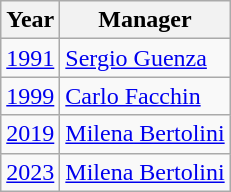<table class="wikitable">
<tr>
<th>Year</th>
<th>Manager</th>
</tr>
<tr>
<td align=center><a href='#'>1991</a></td>
<td> <a href='#'>Sergio Guenza</a></td>
</tr>
<tr>
<td align=center><a href='#'>1999</a></td>
<td> <a href='#'>Carlo Facchin</a></td>
</tr>
<tr>
<td align=center><a href='#'>2019</a></td>
<td> <a href='#'>Milena Bertolini</a></td>
</tr>
<tr>
<td align=center><a href='#'>2023</a></td>
<td> <a href='#'>Milena Bertolini</a></td>
</tr>
</table>
